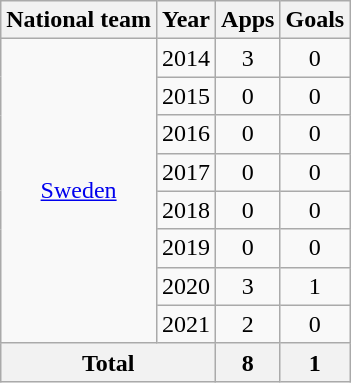<table class="wikitable" style="text-align:center">
<tr>
<th>National team</th>
<th>Year</th>
<th>Apps</th>
<th>Goals</th>
</tr>
<tr>
<td rowspan="8"><a href='#'>Sweden</a></td>
<td>2014</td>
<td>3</td>
<td>0</td>
</tr>
<tr>
<td>2015</td>
<td>0</td>
<td>0</td>
</tr>
<tr>
<td>2016</td>
<td>0</td>
<td>0</td>
</tr>
<tr>
<td>2017</td>
<td>0</td>
<td>0</td>
</tr>
<tr>
<td>2018</td>
<td>0</td>
<td>0</td>
</tr>
<tr>
<td>2019</td>
<td>0</td>
<td>0</td>
</tr>
<tr>
<td>2020</td>
<td>3</td>
<td>1</td>
</tr>
<tr>
<td>2021</td>
<td>2</td>
<td>0</td>
</tr>
<tr>
<th colspan="2">Total</th>
<th>8</th>
<th>1</th>
</tr>
</table>
